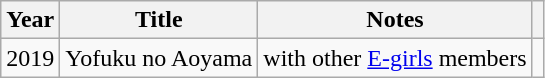<table class="wikitable">
<tr>
<th>Year</th>
<th>Title</th>
<th>Notes</th>
<th></th>
</tr>
<tr>
<td>2019</td>
<td>Yofuku no Aoyama</td>
<td>with other <a href='#'>E-girls</a> members</td>
<td></td>
</tr>
</table>
